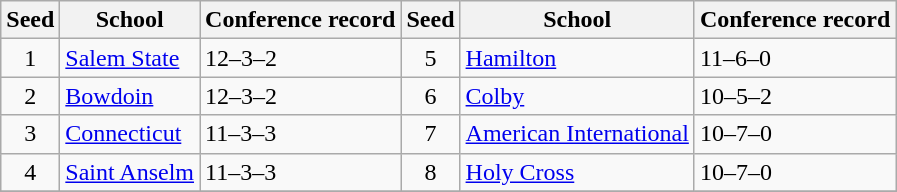<table class="wikitable">
<tr>
<th>Seed</th>
<th>School</th>
<th>Conference record</th>
<th>Seed</th>
<th>School</th>
<th>Conference record</th>
</tr>
<tr>
<td align=center>1</td>
<td><a href='#'>Salem State</a></td>
<td>12–3–2</td>
<td align=center>5</td>
<td><a href='#'>Hamilton</a></td>
<td>11–6–0</td>
</tr>
<tr>
<td align=center>2</td>
<td><a href='#'>Bowdoin</a></td>
<td>12–3–2</td>
<td align=center>6</td>
<td><a href='#'>Colby</a></td>
<td>10–5–2</td>
</tr>
<tr>
<td align=center>3</td>
<td><a href='#'>Connecticut</a></td>
<td>11–3–3</td>
<td align=center>7</td>
<td><a href='#'>American International</a></td>
<td>10–7–0</td>
</tr>
<tr>
<td align=center>4</td>
<td><a href='#'>Saint Anselm</a></td>
<td>11–3–3</td>
<td align=center>8</td>
<td><a href='#'>Holy Cross</a></td>
<td>10–7–0</td>
</tr>
<tr>
</tr>
</table>
